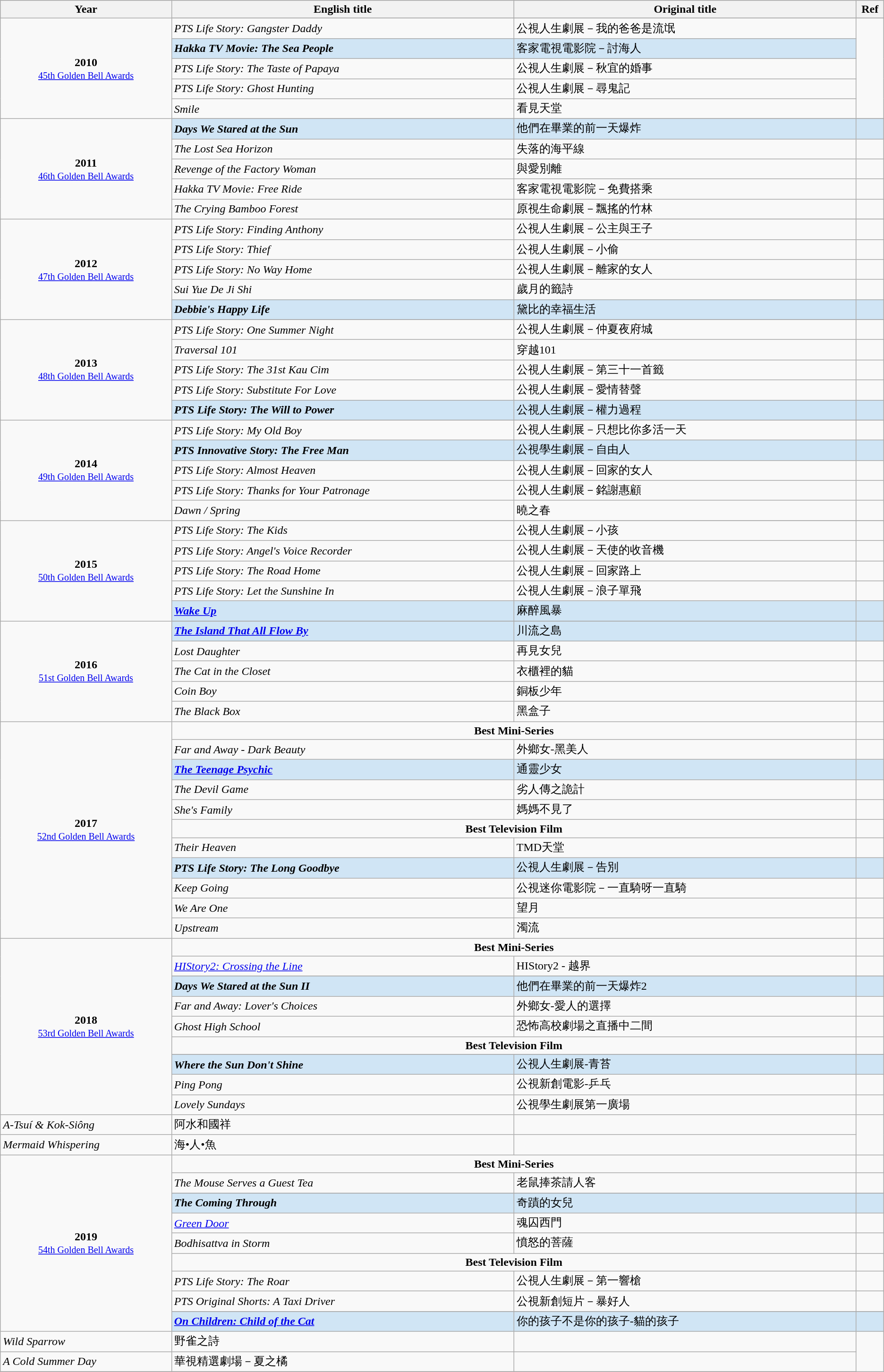<table class="wikitable">
<tr style="background:#bebebe;">
<th style="width:15%;">Year</th>
<th style="width:30%;">English title</th>
<th style="width:30%;">Original title</th>
<th style="width:2%;">Ref</th>
</tr>
<tr>
<td rowspan=6 style="text-align:center"><strong>2010</strong> <br> <small><a href='#'>45th Golden Bell Awards</a></small></td>
</tr>
<tr>
<td><em>PTS Life Story: Gangster Daddy</em></td>
<td>公視人生劇展－我的爸爸是流氓</td>
<td rowspan=5 align=center></td>
</tr>
<tr style="background:#d0e5f5">
<td><strong><em>Hakka TV Movie: The Sea People</em></strong></td>
<td>客家電視電影院－討海人</td>
</tr>
<tr>
<td><em>PTS Life Story: The Taste of Papaya</em></td>
<td>公視人生劇展－秋宜的婚事</td>
</tr>
<tr>
<td><em>PTS Life Story: Ghost Hunting</em></td>
<td>公視人生劇展－尋鬼記</td>
</tr>
<tr>
<td><em>Smile</em></td>
<td>看見天堂</td>
</tr>
<tr>
<td rowspan=6 style="text-align:center"><strong>2011</strong> <br> <small><a href='#'>46th Golden Bell Awards</a></small></td>
</tr>
<tr style="background:#d0e5f5">
<td><strong><em>Days We Stared at the Sun</em></strong></td>
<td>他們在畢業的前一天爆炸</td>
<td></td>
</tr>
<tr>
<td><em>The Lost Sea Horizon</em></td>
<td>失落的海平線</td>
<td></td>
</tr>
<tr>
<td><em>Revenge of the Factory Woman</em></td>
<td>與愛別離</td>
<td></td>
</tr>
<tr>
<td><em>Hakka TV Movie: Free Ride</em></td>
<td>客家電視電影院－免費搭乘</td>
<td></td>
</tr>
<tr>
<td><em>The Crying Bamboo Forest</em></td>
<td>原視生命劇展－飄搖的竹林</td>
<td></td>
</tr>
<tr>
<td rowspan=6 style="text-align:center"><strong>2012</strong> <br> <small><a href='#'>47th Golden Bell Awards</a></small></td>
</tr>
<tr>
<td><em>PTS Life Story: Finding Anthony</em></td>
<td>公視人生劇展－公主與王子</td>
<td></td>
</tr>
<tr>
<td><em>PTS Life Story: Thief</em></td>
<td>公視人生劇展－小偷</td>
<td></td>
</tr>
<tr>
<td><em>PTS Life Story: No Way Home</em></td>
<td>公視人生劇展－離家的女人</td>
<td></td>
</tr>
<tr>
<td><em>Sui Yue De Ji Shi</em></td>
<td>歲月的籤詩</td>
<td></td>
</tr>
<tr style="background:#d0e5f5">
<td><strong><em>Debbie's Happy Life</em></strong></td>
<td>黛比的幸福生活</td>
<td></td>
</tr>
<tr>
<td rowspan=6 style="text-align:center"><strong>2013</strong> <br> <small><a href='#'>48th Golden Bell Awards</a></small></td>
</tr>
<tr>
<td><em>PTS Life Story: One Summer Night</em></td>
<td>公視人生劇展－仲夏夜府城</td>
<td></td>
</tr>
<tr>
<td><em>Traversal 101</em></td>
<td>穿越101</td>
<td></td>
</tr>
<tr>
<td><em>PTS Life Story: The 31st Kau Cim</em></td>
<td>公視人生劇展－第三十一首籤</td>
<td></td>
</tr>
<tr>
<td><em>PTS Life Story: Substitute For Love</em></td>
<td>公視人生劇展－愛情替聲</td>
<td></td>
</tr>
<tr style="background:#d0e5f5">
<td><strong><em>PTS Life Story: The Will to Power</em></strong></td>
<td>公視人生劇展－權力過程</td>
<td></td>
</tr>
<tr>
<td rowspan=6 style="text-align:center"><strong>2014</strong> <br> <small><a href='#'>49th Golden Bell Awards</a></small></td>
</tr>
<tr>
<td><em>PTS Life Story: My Old Boy</em></td>
<td>公視人生劇展－只想比你多活一天</td>
<td></td>
</tr>
<tr style="background:#d0e5f5">
<td><strong><em>PTS Innovative Story: The Free Man</em></strong></td>
<td>公視學生劇展－自由人</td>
<td></td>
</tr>
<tr>
<td><em>PTS Life Story: Almost Heaven</em></td>
<td>公視人生劇展－回家的女人</td>
<td></td>
</tr>
<tr>
<td><em>PTS Life Story: Thanks for Your Patronage</em></td>
<td>公視人生劇展－銘謝惠顧</td>
<td></td>
</tr>
<tr>
<td><em>Dawn / Spring</em></td>
<td>曉之春</td>
<td></td>
</tr>
<tr>
<td rowspan=6 style="text-align:center"><strong>2015</strong> <br> <small><a href='#'>50th Golden Bell Awards</a></small></td>
</tr>
<tr>
<td><em>PTS Life Story: The Kids</em></td>
<td>公視人生劇展－小孩</td>
<td></td>
</tr>
<tr>
<td><em>PTS Life Story: Angel's Voice Recorder</em></td>
<td>公視人生劇展－天使的收音機</td>
<td></td>
</tr>
<tr>
<td><em>PTS Life Story: The Road Home</em></td>
<td>公視人生劇展－回家路上</td>
<td></td>
</tr>
<tr>
<td><em>PTS Life Story: Let the Sunshine In</em></td>
<td>公視人生劇展－浪子單飛</td>
<td></td>
</tr>
<tr style="background:#d0e5f5">
<td><strong><em><a href='#'>Wake Up</a></em></strong></td>
<td>麻醉風暴</td>
<td></td>
</tr>
<tr>
<td rowspan=6 style="text-align:center"><strong>2016</strong> <br> <small><a href='#'>51st Golden Bell Awards</a></small></td>
</tr>
<tr style="background:#d0e5f5">
<td><strong><em><a href='#'>The Island That All Flow By</a></em></strong></td>
<td>川流之島</td>
<td></td>
</tr>
<tr>
<td><em>Lost Daughter</em></td>
<td>再見女兒</td>
<td></td>
</tr>
<tr>
<td><em>The Cat in the Closet</em></td>
<td>衣櫃裡的貓</td>
<td></td>
</tr>
<tr>
<td><em>Coin Boy</em></td>
<td>銅板少年</td>
<td></td>
</tr>
<tr>
<td><em>The Black Box</em></td>
<td>黑盒子</td>
<td></td>
</tr>
<tr>
<td rowspan=11 style="text-align:center"><strong>2017</strong> <br> <small><a href='#'>52nd Golden Bell Awards</a></small></td>
<td colspan="2" style="text-align:center;"><strong>Best Mini-Series</strong></td>
<td></td>
</tr>
<tr>
<td><em>Far and Away - Dark Beauty</em></td>
<td>外鄉女-黑美人</td>
<td></td>
</tr>
<tr style="background:#d0e5f5">
<td><strong><em><a href='#'>The Teenage Psychic</a></em></strong></td>
<td>通靈少女</td>
<td></td>
</tr>
<tr>
<td><em>The Devil Game</em></td>
<td>劣人傳之詭計</td>
<td></td>
</tr>
<tr>
<td><em>She's Family</em></td>
<td>媽媽不見了</td>
<td></td>
</tr>
<tr>
<td colspan="2" style="text-align:center;"><strong>Best Television Film</strong></td>
<td></td>
</tr>
<tr>
<td><em>Their Heaven</em></td>
<td>TMD天堂</td>
<td></td>
</tr>
<tr style="background:#d0e5f5">
<td><strong><em>PTS Life Story: The Long Goodbye</em></strong></td>
<td>公視人生劇展－告別</td>
<td></td>
</tr>
<tr>
<td><em>Keep Going</em></td>
<td>公視迷你電影院－一直騎呀一直騎</td>
<td></td>
</tr>
<tr>
<td><em>We Are One</em></td>
<td>望月</td>
<td></td>
</tr>
<tr>
<td><em>Upstream</em></td>
<td>濁流</td>
<td></td>
</tr>
<tr>
<td rowspan=11 style="text-align:center"><strong>2018</strong> <br> <small><a href='#'>53rd Golden Bell Awards</a></small></td>
<td colspan="2" style="text-align:center;"><strong>Best Mini-Series</strong></td>
<td></td>
</tr>
<tr>
<td><em><a href='#'>HIStory2: Crossing the Line</a></em></td>
<td>HIStory2 - 越界</td>
<td></td>
</tr>
<tr>
</tr>
<tr style="background:#d0e5f5">
<td><strong><em>Days We Stared at the Sun II</em></strong></td>
<td>他們在畢業的前一天爆炸2</td>
<td></td>
</tr>
<tr>
<td><em>Far and Away: Lover's Choices</em></td>
<td>外鄉女-愛人的選擇</td>
<td></td>
</tr>
<tr>
<td><em>Ghost High School</em></td>
<td>恐怖高校劇場之直播中二間</td>
<td></td>
</tr>
<tr>
<td colspan="2" style="text-align:center;"><strong>Best Television Film</strong></td>
<td></td>
</tr>
<tr>
</tr>
<tr style="background:#d0e5f5">
<td><strong><em>Where the Sun Don't Shine</em></strong></td>
<td>公視人生劇展-青苔</td>
<td></td>
</tr>
<tr>
<td><em>Ping Pong</em></td>
<td>公視新創電影-乒乓</td>
<td></td>
</tr>
<tr>
<td><em>Lovely Sundays</em></td>
<td>公視學生劇展第一廣場</td>
<td></td>
</tr>
<tr>
<td><em>A-Tsuí & Kok-Siông</em></td>
<td>阿水和國祥</td>
<td></td>
</tr>
<tr>
<td><em>Mermaid Whispering</em></td>
<td>海•人•魚</td>
<td></td>
</tr>
<tr>
<td rowspan=11 style="text-align:center"><strong>2019</strong> <br> <small><a href='#'>54th Golden Bell Awards</a></small></td>
<td colspan="2" style="text-align:center;"><strong>Best Mini-Series</strong></td>
<td></td>
</tr>
<tr>
<td><em>The Mouse Serves a Guest Tea</em></td>
<td>老鼠捧茶請人客</td>
<td></td>
</tr>
<tr>
</tr>
<tr style="background:#d0e5f5">
<td><strong><em>The Coming Through</em></strong></td>
<td>奇蹟的女兒</td>
<td></td>
</tr>
<tr>
<td><em><a href='#'>Green Door</a></em></td>
<td>魂囚西門</td>
<td></td>
</tr>
<tr>
<td><em>Bodhisattva in Storm</em></td>
<td>憤怒的菩薩</td>
<td></td>
</tr>
<tr>
<td colspan="2" style="text-align:center;"><strong>Best Television Film</strong></td>
<td></td>
</tr>
<tr>
<td><em>PTS Life Story: The Roar</em></td>
<td>公視人生劇展－第一響槍</td>
<td></td>
</tr>
<tr>
<td><em>PTS Original Shorts: A Taxi Driver</em></td>
<td>公視新創短片－暴好人</td>
<td></td>
</tr>
<tr>
</tr>
<tr style="background:#d0e5f5">
<td><strong><em><a href='#'>On Children: Child of the Cat</a></em></strong></td>
<td>你的孩子不是你的孩子-貓的孩子</td>
<td></td>
</tr>
<tr>
<td><em>Wild Sparrow</em></td>
<td>野雀之詩</td>
<td></td>
</tr>
<tr>
<td><em>A Cold Summer Day</em></td>
<td>華視精選劇場－夏之橘</td>
<td></td>
</tr>
<tr>
</tr>
</table>
